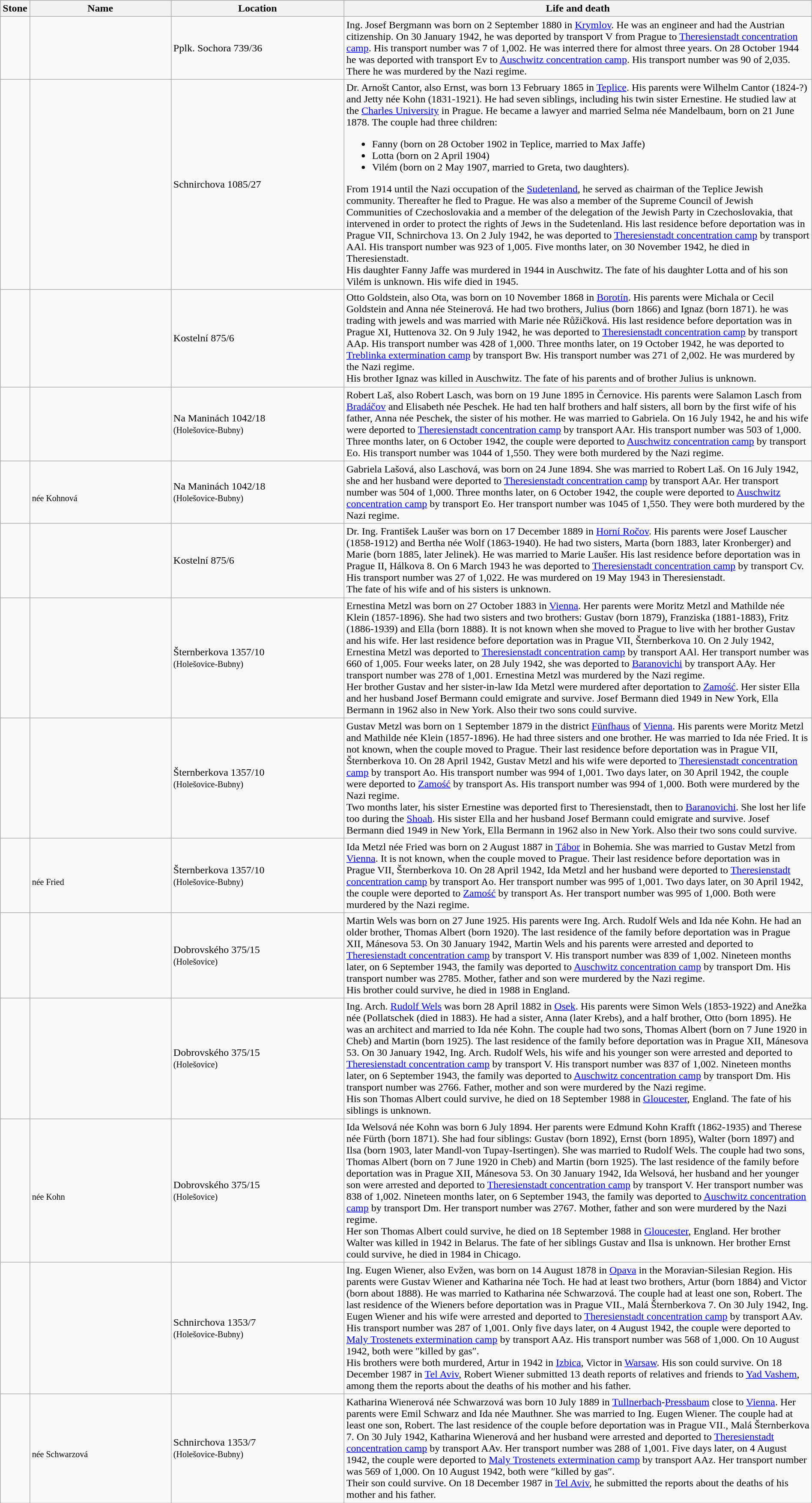<table class="wikitable sortable toptextcells" style="width:100%">
<tr>
<th class="hintergrundfarbe6 unsortable" width="120px">Stone</th>
<th class="hintergrundfarbe6" style ="width:18%;">Name</th>
<th class="hintergrundfarbe6" data-sort-type="text" style ="width:22%;">Location</th>
<th class="hintergrundfarbe6 unsortable" style="width:100%;">Life and death</th>
</tr>
<tr>
<td></td>
<td></td>
<td>Pplk. Sochora 739/36</td>
<td>Ing. Josef Bergmann was born on 2 September 1880 in <a href='#'>Krymlov</a>. He was an engineer and had the Austrian citizenship. On 30 January 1942, he was deported by transport V from Prague to <a href='#'>Theresienstadt concentration camp</a>. His transport number was 7 of 1,002. He was interred there for almost three years. On 28 October 1944 he was deported with transport Ev to <a href='#'>Auschwitz concentration camp</a>. His transport number was 90 of 2,035. There he was murdered by the Nazi regime.</td>
</tr>
<tr>
<td></td>
<td></td>
<td>Schnirchova 1085/27</td>
<td>Dr. Arnošt Cantor, also Ernst, was born 13 February 1865 in <a href='#'>Teplice</a>. His parents were Wilhelm Cantor (1824-?) and Jetty née Kohn (1831-1921). He had seven siblings, including his twin sister Ernestine. He studied law at the <a href='#'>Charles University</a> in Prague. He became a lawyer and married Selma née Mandelbaum, born on 21 June 1878. The couple had three children:<br><ul><li>Fanny (born on 28 October 1902 in Teplice, married to Max Jaffe)</li><li>Lotta (born on 2 April 1904)</li><li>Vilém (born on 2 May 1907, married to Greta, two daughters).</li></ul>From 1914 until the Nazi occupation of the <a href='#'>Sudetenland</a>, he served as chairman of the Teplice Jewish community. Thereafter he fled to Prague. He was also a member of the Supreme Council of Jewish Communities of Czechoslovakia and a member of the delegation of the Jewish Party in Czechoslovakia, that intervened in order to protect the rights of Jews in the Sudetenland. His last residence before deportation was in Prague VII, Schnirchova 13. On 2 July 1942, he was deported to <a href='#'>Theresienstadt concentration camp</a> by transport AAl. His transport number was 923 of 1,005. Five months later, on 30 November 1942, he died in Theresienstadt.<br>His daughter Fanny Jaffe was murdered in 1944 in Auschwitz. The fate of his daughter Lotta and of his son Vilém is unknown. His wife died in 1945.</td>
</tr>
<tr>
<td></td>
<td></td>
<td>Kostelní 875/6</td>
<td>Otto Goldstein, also Ota, was born on 10 November 1868 in <a href='#'>Borotín</a>. His parents were Michala or Cecil Goldstein and Anna née Steinerová. He had two brothers, Julius (born 1866) and Ignaz (born 1871). he was trading with jewels and was married with Marie née Růžičková. His last residence before deportation was in Prague XI, Huttenova 32. On 9 July 1942, he was deported to <a href='#'>Theresienstadt concentration camp</a> by transport AAp. His transport number was 428 of 1,000. Three months later, on 19 October 1942, he was deported to <a href='#'>Treblinka extermination camp</a> by transport Bw. His transport number was 271 of 2,002. He was murdered by the Nazi regime.<br>His brother Ignaz was killed in Auschwitz. The fate of his parents and of brother Julius is unknown.</td>
</tr>
<tr>
<td></td>
<td></td>
<td>Na Maninách 1042/18<br><small>(Holešovice-Bubny)</small></td>
<td>Robert Laš, also Robert Lasch, was born on 19 June 1895 in Černovice. His parents were Salamon Lasch from <a href='#'>Bradáčov</a> and Elisabeth née Peschek. He had ten half brothers and half sisters, all born by the first wife of his father, Anna née Peschek, the sister of his mother. He was married to Gabriela. On 16 July 1942, he and his wife were deported to <a href='#'>Theresienstadt concentration camp</a> by transport AAr. His transport number was 503 of 1,000. Three months later, on 6 October 1942, the couple were deported to <a href='#'>Auschwitz concentration camp</a> by transport Eo. His transport number was 1044 of 1,550. They were both murdered by the Nazi regime.</td>
</tr>
<tr>
<td></td>
<td><br><small>née Kohnová</small></td>
<td>Na Maninách 1042/18<br><small>(Holešovice-Bubny)</small></td>
<td>Gabriela Lašová, also Laschová, was born on 24 June 1894. She was married to Robert Laš. On 16 July 1942, she and her husband were deported to <a href='#'>Theresienstadt concentration camp</a> by transport AAr. Her transport number was 504 of 1,000. Three months later, on 6 October 1942, the couple were deported to <a href='#'>Auschwitz concentration camp</a> by transport Eo. Her transport number was 1045 of 1,550. They were both murdered by the Nazi regime.</td>
</tr>
<tr>
<td></td>
<td></td>
<td>Kostelní 875/6</td>
<td>Dr. Ing. František Laušer was born on 17 December 1889 in <a href='#'>Horní Ročov</a>. His parents were Josef Lauscher (1858-1912) and Bertha née Wolf (1863-1940). He had two sisters, Marta (born 1883, later Kronberger) and Marie (born 1885, later Jelinek). He was married to Marie Laušer. His last residence before deportation was in Prague II, Hálkova 8. On 6 March 1943 he was deported to <a href='#'>Theresienstadt concentration camp</a> by transport Cv. His transport number was 27 of 1,022. He was murdered on 19 May 1943 in Theresienstadt.<br>The fate of his wife and of his sisters is unknown.</td>
</tr>
<tr>
<td></td>
<td></td>
<td>Šternberkova 1357/10<br><small>(Holešovice-Bubny)</small></td>
<td>Ernestina Metzl was born on 27 October 1883 in <a href='#'>Vienna</a>. Her parents were Moritz Metzl and Mathilde née Klein (1857-1896). She had two sisters and two brothers: Gustav (born 1879), Franziska (1881-1883), Fritz (1886-1939) and Ella (born 1888). It is not known when she moved to Prague to live with her brother Gustav and his wife. Her last residence before deportation was in Prague VII, Šternberkova 10. On 2 July 1942, Ernestina Metzl was deported to <a href='#'>Theresienstadt concentration camp</a> by transport AAl. Her transport number was 660 of 1,005. Four weeks later, on 28 July 1942, she was deported to <a href='#'>Baranovichi</a> by transport AAy. Her transport number was 278 of 1,001. Ernestina Metzl was murdered by the Nazi regime.<br>Her brother Gustav and her sister-in-law Ida Metzl were murdered after deportation to <a href='#'>Zamość</a>. Her sister Ella and her husband Josef Bermann could emigrate and survive. Josef Bermann died 1949 in New York, Ella Bermann in 1962 also in New York. Also their two sons could survive.</td>
</tr>
<tr>
<td></td>
<td></td>
<td>Šternberkova 1357/10<br><small>(Holešovice-Bubny)</small></td>
<td>Gustav Metzl was born on 1 September 1879 in the district <a href='#'>Fünfhaus</a> of <a href='#'>Vienna</a>. His parents were Moritz Metzl and Mathilde née Klein (1857-1896). He had three sisters and one brother. He was married to Ida née Fried. It is not known, when the couple moved to Prague. Their last residence before deportation was in Prague VII, Šternberkova 10. On 28 April 1942, Gustav Metzl and his wife were deported to <a href='#'>Theresienstadt concentration camp</a> by transport Ao. His transport number was 994 of 1,001. Two days later, on 30 April 1942, the couple were deported to <a href='#'>Zamość</a> by transport As. His transport number was 994 of 1,000. Both were murdered by the Nazi regime.<br>Two months later, his sister Ernestine was deported first to Theresienstadt, then to <a href='#'>Baranovichi</a>. She lost her life too during the <a href='#'>Shoah</a>. His sister Ella and her husband Josef Bermann could emigrate and survive. Josef Bermann died 1949 in New York, Ella Bermann in 1962 also in New York. Also their two sons could survive.</td>
</tr>
<tr>
<td></td>
<td><br><small>née Fried</small></td>
<td>Šternberkova 1357/10<br><small>(Holešovice-Bubny)</small></td>
<td>Ida Metzl née Fried was born on 2 August 1887 in <a href='#'>Tábor</a> in Bohemia. She was married to Gustav Metzl from <a href='#'>Vienna</a>. It is not known, when the couple moved to Prague. Their last residence before deportation was in Prague VII, Šternberkova 10. On 28 April 1942, Ida Metzl and her husband were deported to <a href='#'>Theresienstadt concentration camp</a> by transport Ao. Her transport number was 995 of 1,001. Two days later, on 30 April 1942, the couple were deported to <a href='#'>Zamość</a> by transport As. Her transport number was 995 of 1,000. Both were murdered by the Nazi regime.</td>
</tr>
<tr>
<td></td>
<td></td>
<td>Dobrovského 375/15<br><small>(Holešovice)</small></td>
<td>Martin Wels was born on 27 June 1925. His parents were Ing. Arch. Rudolf Wels and Ida née Kohn. He had an older brother, Thomas Albert (born 1920). The last residence of the family before deportation was in Prague XII, Mánesova 53. On 30 January 1942, Martin Wels and his parents were arrested and deported to <a href='#'>Theresienstadt concentration camp</a> by transport V. His transport number was 839 of 1,002. Nineteen months later, on 6 September 1943, the family was deported to <a href='#'>Auschwitz concentration camp</a> by transport Dm. His transport number was 2785. Mother, father and son were murdered by the Nazi regime.<br>His brother could survive, he died in 1988 in England.</td>
</tr>
<tr>
<td></td>
<td></td>
<td>Dobrovského 375/15<br><small>(Holešovice)</small></td>
<td> Ing. Arch. <a href='#'>Rudolf Wels</a> was born 28 April 1882 in <a href='#'>Osek</a>. His parents were Simon Wels (1853-1922) and Anežka née (Pollatschek (died in 1883). He had a sister, Anna (later Krebs), and a half brother, Otto (born 1895). He was an architect and married to Ida née Kohn. The couple had two sons, Thomas Albert (born on 7 June 1920 in Cheb) and Martin (born 1925). The last residence of the family before deportation was in Prague XII, Mánesova 53. On 30 January 1942, Ing. Arch. Rudolf Wels, his wife and his younger son were arrested and deported to <a href='#'>Theresienstadt concentration camp</a> by transport V. His transport number was 837 of 1,002. Nineteen months later, on 6 September 1943, the family was deported to <a href='#'>Auschwitz concentration camp</a> by transport Dm. His transport number was 2766. Father, mother and son were murdered by the Nazi regime.<br>His son Thomas Albert could survive, he died on 18 September 1988 in <a href='#'>Gloucester</a>, England. The fate of his siblings is unknown.</td>
</tr>
<tr>
<td></td>
<td><br><small>née Kohn</small></td>
<td>Dobrovského 375/15<br><small>(Holešovice)</small></td>
<td>Ida Welsová née Kohn was born 6 July 1894. Her parents were Edmund Kohn Krafft (1862-1935) and Therese née Fürth (born 1871). She had four siblings: Gustav (born 1892), Ernst (born 1895), Walter (born 1897) and Ilsa (born 1903, later Mandl-von Tupay-Isertingen). She was married to Rudolf Wels. The couple had two sons, Thomas Albert (born on 7 June 1920 in Cheb) and Martin (born 1925). The last residence of the family before deportation was in Prague XII, Mánesova 53. On 30 January 1942, Ida Welsová, her husband and her younger son were arrested and deported to <a href='#'>Theresienstadt concentration camp</a> by transport V. Her transport number was 838 of 1,002. Nineteen months later, on 6 September 1943, the family was deported to <a href='#'>Auschwitz concentration camp</a> by transport Dm. Her transport number was 2767. Mother, father and son were murdered by the Nazi regime.<br>Her son Thomas Albert could survive, he died on 18 September 1988 in <a href='#'>Gloucester</a>, England. Her brother Walter was killed in 1942 in Belarus. The fate of her siblings Gustav and Ilsa is unknown. Her brother Ernst could survive, he died in 1984 in Chicago.</td>
</tr>
<tr>
<td></td>
<td></td>
<td>Schnirchova 1353/7<br><small>(Holešovice-Bubny)</small></td>
<td>Ing. Eugen Wiener, also Evžen, was born on 14 August 1878 in <a href='#'>Opava</a> in the Moravian-Silesian Region. His parents were Gustav Wiener and Katharina née Toch. He had at least two brothers, Artur (born 1884) and Victor (born about 1888). He was married to Katharina née Schwarzová. The couple had at least one son, Robert. The last residence of the Wieners before deportation was in Prague VII., Malá Šternberkova 7. On 30 July 1942, Ing. Eugen Wiener and his wife were arrested and deported to <a href='#'>Theresienstadt concentration camp</a> by transport AAv. His transport number was 287 of 1,001. Only five days later, on 4 August 1942, the couple were deported to <a href='#'>Maly Trostenets extermination camp</a> by transport AAz. His transport number was 568 of 1,000. On 10 August 1942, both were ″killed by gas″.<br>His brothers were both murdered, Artur in 1942 in <a href='#'>Izbica</a>, Victor in <a href='#'>Warsaw</a>. His son could survive. On 18 December 1987 in <a href='#'>Tel Aviv</a>, Robert Wiener submitted 13 death reports of relatives and friends to <a href='#'>Yad Vashem</a>, among them the reports about the deaths of his mother and his father.</td>
</tr>
<tr>
<td></td>
<td><br><small>née Schwarzová</small></td>
<td>Schnirchova 1353/7<br><small>(Holešovice-Bubny)</small></td>
<td>Katharina Wienerová née Schwarzová was born 10 July 1889 in <a href='#'>Tullnerbach</a>-<a href='#'>Pressbaum</a> close to <a href='#'>Vienna</a>. Her parents were Emil Schwarz and Ida née Mauthner. She was married to Ing. Eugen Wiener. The couple had at least one son, Robert. The last residence of the couple before deportation was in Prague VII., Malá Šternberkova 7. On 30 July 1942, Katharina Wienerová and her husband were arrested and deported to <a href='#'>Theresienstadt concentration camp</a> by transport AAv. Her transport number was 288 of 1,001. Five days later, on 4 August 1942, the couple were deported to <a href='#'>Maly Trostenets extermination camp</a> by transport AAz. Her transport number was 569 of 1,000. On 10 August 1942, both were ″killed by gas″.<br>Their son could survive. On 18 December 1987 in <a href='#'>Tel Aviv</a>, he submitted the reports about the deaths of his mother and his father.</td>
</tr>
</table>
